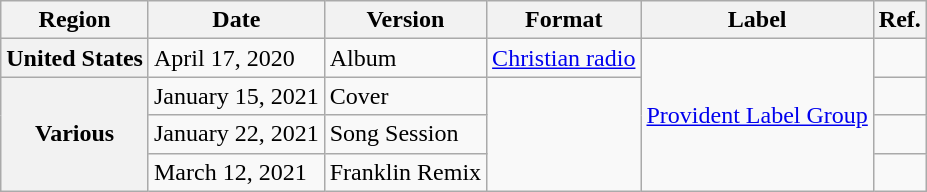<table class="wikitable plainrowheaders">
<tr>
<th scope="col">Region</th>
<th scope="col">Date</th>
<th scope="col">Version</th>
<th scope="col">Format</th>
<th scope="col">Label</th>
<th scope="col">Ref.</th>
</tr>
<tr>
<th scope="row">United States</th>
<td>April 17, 2020</td>
<td>Album</td>
<td><a href='#'>Christian radio</a></td>
<td rowspan="4"><a href='#'>Provident Label Group</a></td>
<td></td>
</tr>
<tr>
<th scope="row" rowspan="3">Various</th>
<td>January 15, 2021</td>
<td>Cover<br></td>
<td rowspan="3"></td>
<td></td>
</tr>
<tr>
<td>January 22, 2021</td>
<td>Song Session<br></td>
<td></td>
</tr>
<tr>
<td>March 12, 2021</td>
<td>Franklin Remix</td>
<td></td>
</tr>
</table>
